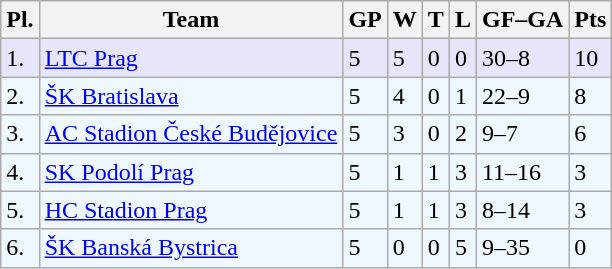<table class="wikitable">
<tr>
<th>Pl.</th>
<th>Team</th>
<th>GP</th>
<th>W</th>
<th>T</th>
<th>L</th>
<th>GF–GA</th>
<th>Pts</th>
</tr>
<tr bgcolor="#e6e6fa">
<td>1.</td>
<td><a href='#'>LTC Prag</a></td>
<td>5</td>
<td>5</td>
<td>0</td>
<td>0</td>
<td>30–8</td>
<td>10</td>
</tr>
<tr bgcolor="#f0f8ff">
<td>2.</td>
<td><a href='#'>ŠK Bratislava</a></td>
<td>5</td>
<td>4</td>
<td>0</td>
<td>1</td>
<td>22–9</td>
<td>8</td>
</tr>
<tr bgcolor="#f0f8ff">
<td>3.</td>
<td><a href='#'>AC Stadion České Budějovice</a></td>
<td>5</td>
<td>3</td>
<td>0</td>
<td>2</td>
<td>9–7</td>
<td>6</td>
</tr>
<tr bgcolor="#f0f8ff">
<td>4.</td>
<td><a href='#'>SK Podolí Prag</a></td>
<td>5</td>
<td>1</td>
<td>1</td>
<td>3</td>
<td>11–16</td>
<td>3</td>
</tr>
<tr bgcolor="#f0f8ff">
<td>5.</td>
<td><a href='#'>HC Stadion Prag</a></td>
<td>5</td>
<td>1</td>
<td>1</td>
<td>3</td>
<td>8–14</td>
<td>3</td>
</tr>
<tr bgcolor="#f0f8ff">
<td>6.</td>
<td><a href='#'>ŠK Banská Bystrica</a></td>
<td>5</td>
<td>0</td>
<td>0</td>
<td>5</td>
<td>9–35</td>
<td>0</td>
</tr>
</table>
